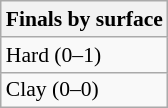<table class=wikitable style=font-size:90%>
<tr>
<th>Finals by surface</th>
</tr>
<tr>
<td>Hard (0–1)</td>
</tr>
<tr>
<td>Clay (0–0)</td>
</tr>
</table>
